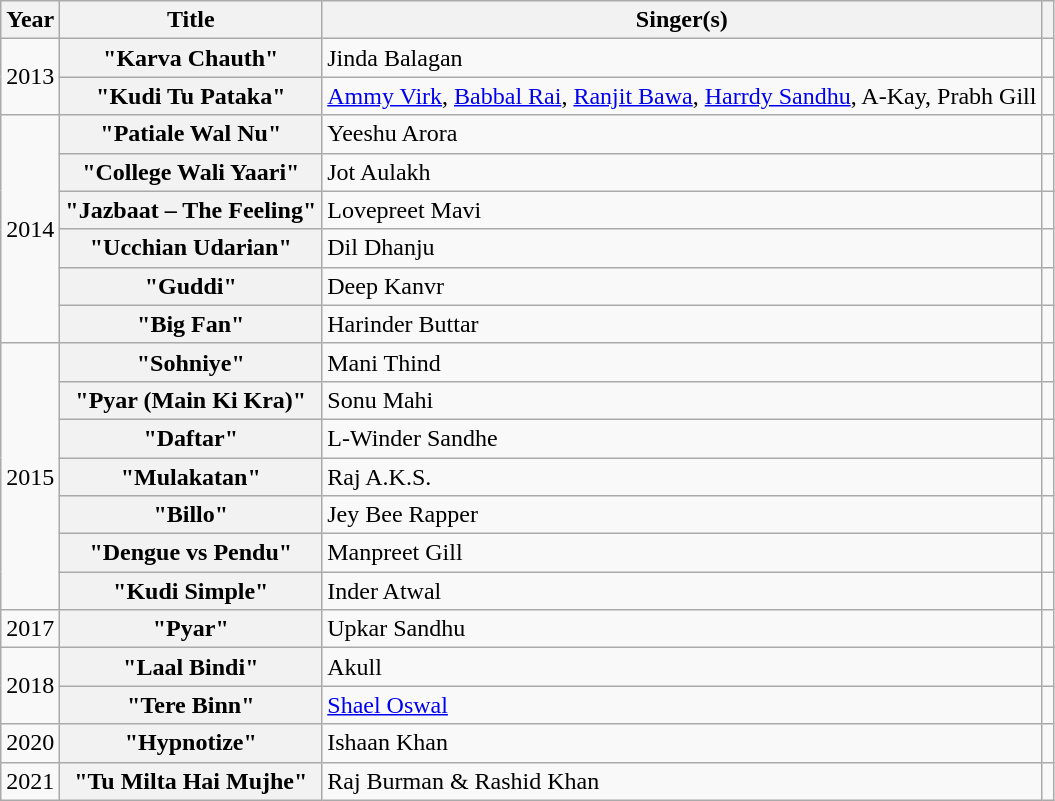<table class="wikitable plainrowheaders sortable">
<tr>
<th scope="col">Year</th>
<th scope="col">Title</th>
<th scope="col">Singer(s)</th>
<th scope="col" class="unsortable"></th>
</tr>
<tr>
<td rowspan="2">2013</td>
<th scope="row">"Karva Chauth"</th>
<td>Jinda Balagan</td>
<td style="text-align:center;"></td>
</tr>
<tr>
<th scope="row">"Kudi Tu Pataka"</th>
<td><a href='#'>Ammy Virk</a>, <a href='#'>Babbal Rai</a>, <a href='#'>Ranjit Bawa</a>, <a href='#'>Harrdy Sandhu</a>, A-Kay, Prabh Gill</td>
<td style="text-align:center;"></td>
</tr>
<tr>
<td rowspan="6">2014</td>
<th scope="row">"Patiale Wal Nu"</th>
<td>Yeeshu Arora</td>
<td style="text-align:center;"></td>
</tr>
<tr>
<th scope="row">"College Wali Yaari"</th>
<td>Jot Aulakh</td>
<td></td>
</tr>
<tr>
<th scope="row">"Jazbaat – The Feeling"</th>
<td>Lovepreet Mavi</td>
<td></td>
</tr>
<tr>
<th scope="row">"Ucchian Udarian"</th>
<td>Dil Dhanju</td>
<td></td>
</tr>
<tr>
<th scope="row">"Guddi"</th>
<td>Deep Kanvr</td>
<td></td>
</tr>
<tr>
<th scope="row">"Big Fan"</th>
<td>Harinder Buttar</td>
<td></td>
</tr>
<tr>
<td rowspan="7">2015</td>
<th scope="row">"Sohniye"</th>
<td>Mani Thind</td>
<td style="text-align:center;"></td>
</tr>
<tr>
<th scope="row">"Pyar (Main Ki Kra)"</th>
<td>Sonu Mahi</td>
<td></td>
</tr>
<tr>
<th scope="row">"Daftar"</th>
<td>L-Winder Sandhe</td>
<td></td>
</tr>
<tr>
<th scope="row">"Mulakatan"</th>
<td>Raj A.K.S.</td>
<td></td>
</tr>
<tr>
<th scope="row">"Billo"</th>
<td>Jey Bee Rapper</td>
<td></td>
</tr>
<tr>
<th scope="row">"Dengue vs Pendu"</th>
<td>Manpreet Gill</td>
<td></td>
</tr>
<tr>
<th scope="row">"Kudi Simple"</th>
<td>Inder Atwal</td>
<td style="text-align:center;"></td>
</tr>
<tr>
<td>2017</td>
<th scope="row">"Pyar"</th>
<td>Upkar Sandhu</td>
<td></td>
</tr>
<tr>
<td rowspan="2">2018</td>
<th scope="row">"Laal Bindi"</th>
<td>Akull</td>
<td></td>
</tr>
<tr>
<th scope="row">"Tere Binn"</th>
<td><a href='#'>Shael Oswal</a></td>
<td></td>
</tr>
<tr>
<td>2020</td>
<th scope="row">"Hypnotize"</th>
<td>Ishaan Khan</td>
<td style="text-align:center;"></td>
</tr>
<tr>
<td>2021</td>
<th scope="row">"Tu Milta Hai Mujhe"</th>
<td>Raj Burman & Rashid Khan</td>
<td></td>
</tr>
</table>
